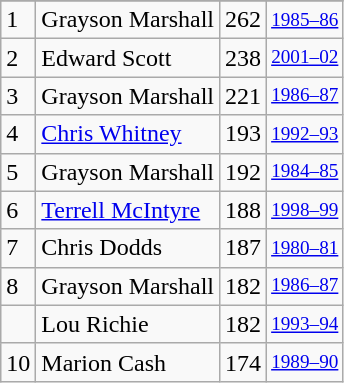<table class="wikitable">
<tr>
</tr>
<tr>
<td>1</td>
<td>Grayson Marshall</td>
<td>262</td>
<td style="font-size:80%;"><a href='#'>1985–86</a></td>
</tr>
<tr>
<td>2</td>
<td>Edward Scott</td>
<td>238</td>
<td style="font-size:80%;"><a href='#'>2001–02</a></td>
</tr>
<tr>
<td>3</td>
<td>Grayson Marshall</td>
<td>221</td>
<td style="font-size:80%;"><a href='#'>1986–87</a></td>
</tr>
<tr>
<td>4</td>
<td><a href='#'>Chris Whitney</a></td>
<td>193</td>
<td style="font-size:80%;"><a href='#'>1992–93</a></td>
</tr>
<tr>
<td>5</td>
<td>Grayson Marshall</td>
<td>192</td>
<td style="font-size:80%;"><a href='#'>1984–85</a></td>
</tr>
<tr>
<td>6</td>
<td><a href='#'>Terrell McIntyre</a></td>
<td>188</td>
<td style="font-size:80%;"><a href='#'>1998–99</a></td>
</tr>
<tr>
<td>7</td>
<td>Chris Dodds</td>
<td>187</td>
<td style="font-size:80%;"><a href='#'>1980–81</a></td>
</tr>
<tr>
<td>8</td>
<td>Grayson Marshall</td>
<td>182</td>
<td style="font-size:80%;"><a href='#'>1986–87</a></td>
</tr>
<tr>
<td></td>
<td>Lou Richie</td>
<td>182</td>
<td style="font-size:80%;"><a href='#'>1993–94</a></td>
</tr>
<tr>
<td>10</td>
<td>Marion Cash</td>
<td>174</td>
<td style="font-size:80%;"><a href='#'>1989–90</a></td>
</tr>
</table>
